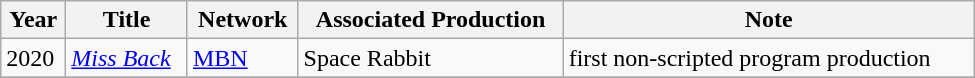<table class="wikitable" style="width:650px">
<tr>
<th>Year</th>
<th>Title</th>
<th>Network</th>
<th>Associated Production</th>
<th>Note</th>
</tr>
<tr>
<td>2020</td>
<td><em><a href='#'>Miss Back</a></em></td>
<td><a href='#'>MBN</a></td>
<td>Space Rabbit</td>
<td>first non-scripted program production</td>
</tr>
<tr>
</tr>
</table>
